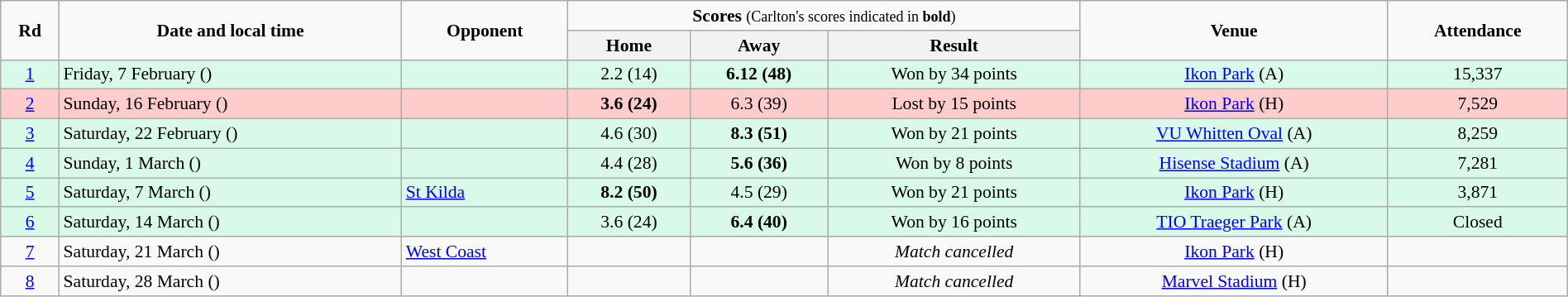<table class="wikitable" style="font-size:90%; text-align:center; width: 100%; margin-left: auto; margin-right: auto;">
<tr>
<td rowspan=2><strong>Rd</strong></td>
<td rowspan=2><strong>Date and local time</strong></td>
<td rowspan=2><strong>Opponent</strong></td>
<td colspan=3><strong>Scores</strong> <small>(Carlton's scores indicated in <strong>bold</strong>)</small></td>
<td rowspan=2><strong>Venue</strong></td>
<td rowspan=2><strong>Attendance</strong></td>
</tr>
<tr>
<th>Home</th>
<th>Away</th>
<th>Result</th>
</tr>
<tr style="background:#d9f9e9;">
<td><a href='#'>1</a></td>
<td align=left>Friday, 7 February ()</td>
<td align=left></td>
<td>2.2 (14)</td>
<td><strong>6.12 (48)</strong></td>
<td>Won by 34 points</td>
<td><a href='#'>Ikon Park</a> (A)</td>
<td>15,337</td>
</tr>
<tr style="background:#fcc;">
<td><a href='#'>2</a></td>
<td align=left>Sunday, 16 February ()</td>
<td align=left></td>
<td><strong>3.6 (24)</strong></td>
<td>6.3 (39)</td>
<td>Lost by 15 points</td>
<td><a href='#'>Ikon Park</a> (H)</td>
<td>7,529</td>
</tr>
<tr style="background:#d9f9e9;">
<td><a href='#'>3</a></td>
<td align=left>Saturday, 22 February ()</td>
<td align=left></td>
<td>4.6 (30)</td>
<td><strong>8.3 (51)</strong></td>
<td>Won by 21 points</td>
<td><a href='#'>VU Whitten Oval</a> (A)</td>
<td>8,259</td>
</tr>
<tr style="background:#d9f9e9;">
<td><a href='#'>4</a></td>
<td align=left>Sunday, 1 March ()</td>
<td align=left></td>
<td>4.4 (28)</td>
<td><strong>5.6 (36)</strong></td>
<td>Won by 8 points</td>
<td><a href='#'>Hisense Stadium</a> (A)</td>
<td>7,281</td>
</tr>
<tr style="background:#d9f9e9;">
<td><a href='#'>5</a></td>
<td align=left>Saturday, 7 March ()</td>
<td align=left><a href='#'>St Kilda</a></td>
<td><strong>8.2 (50)</strong></td>
<td>4.5 (29)</td>
<td>Won by 21 points</td>
<td><a href='#'>Ikon Park</a> (H)</td>
<td>3,871</td>
</tr>
<tr style="background:#d9f9e9;">
<td><a href='#'>6</a></td>
<td align=left>Saturday, 14 March ()</td>
<td align=left></td>
<td>3.6 (24)</td>
<td><strong>6.4 (40)</strong></td>
<td>Won by 16 points</td>
<td><a href='#'>TIO Traeger Park</a> (A)</td>
<td>Closed</td>
</tr>
<tr>
<td><a href='#'>7</a></td>
<td align=left>Saturday, 21 March ()</td>
<td align=left><a href='#'>West Coast</a></td>
<td></td>
<td></td>
<td><em>Match cancelled</em></td>
<td><a href='#'>Ikon Park</a> (H)</td>
<td></td>
</tr>
<tr>
<td><a href='#'>8</a></td>
<td align=left>Saturday, 28 March ()</td>
<td align=left></td>
<td></td>
<td></td>
<td><em>Match cancelled</em></td>
<td><a href='#'>Marvel Stadium</a> (H)</td>
<td></td>
</tr>
</table>
